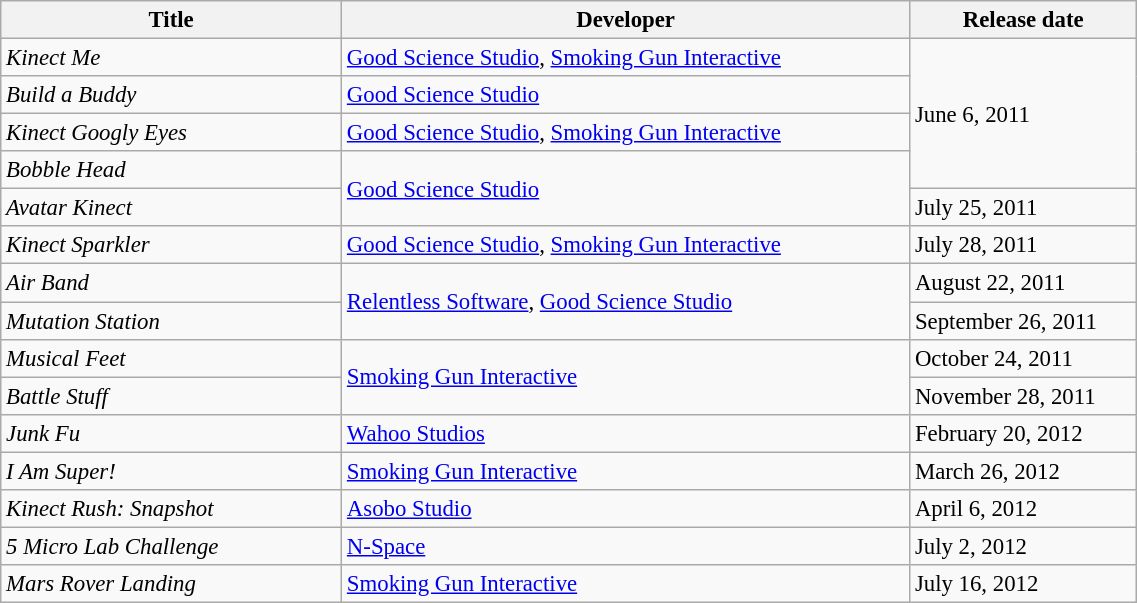<table class="wikitable sortable" style="width:60%; font-size:95%;">
<tr>
<th width="15%">Title</th>
<th width="25%">Developer</th>
<th width="10%">Release date</th>
</tr>
<tr>
<td><em>Kinect Me</em></td>
<td><a href='#'>Good Science Studio</a>, <a href='#'>Smoking Gun Interactive</a></td>
<td rowspan="4">June 6, 2011</td>
</tr>
<tr>
<td><em>Build a Buddy</em></td>
<td><a href='#'>Good Science Studio</a></td>
</tr>
<tr>
<td><em>Kinect Googly Eyes</em></td>
<td><a href='#'>Good Science Studio</a>, <a href='#'>Smoking Gun Interactive</a></td>
</tr>
<tr>
<td><em>Bobble Head</em></td>
<td rowspan="2"><a href='#'>Good Science Studio</a></td>
</tr>
<tr>
<td><em>Avatar Kinect</em></td>
<td>July 25, 2011</td>
</tr>
<tr>
<td><em>Kinect Sparkler</em></td>
<td><a href='#'>Good Science Studio</a>, <a href='#'>Smoking Gun Interactive</a></td>
<td>July 28, 2011</td>
</tr>
<tr>
<td><em>Air Band</em></td>
<td rowspan="2"><a href='#'>Relentless Software</a>, <a href='#'>Good Science Studio</a></td>
<td>August 22, 2011</td>
</tr>
<tr>
<td><em>Mutation Station</em></td>
<td>September 26, 2011</td>
</tr>
<tr>
<td><em>Musical Feet</em></td>
<td rowspan="2"><a href='#'>Smoking Gun Interactive</a></td>
<td>October 24, 2011</td>
</tr>
<tr>
<td><em>Battle Stuff</em></td>
<td>November 28, 2011</td>
</tr>
<tr>
<td><em>Junk Fu</em></td>
<td><a href='#'>Wahoo Studios</a></td>
<td>February 20, 2012</td>
</tr>
<tr>
<td><em>I Am Super!</em></td>
<td><a href='#'>Smoking Gun Interactive</a></td>
<td>March 26, 2012</td>
</tr>
<tr>
<td><em>Kinect Rush: Snapshot</em></td>
<td><a href='#'>Asobo Studio</a></td>
<td>April 6, 2012</td>
</tr>
<tr>
<td><em>5 Micro Lab Challenge</em></td>
<td><a href='#'>N-Space</a></td>
<td>July 2, 2012</td>
</tr>
<tr>
<td><em>Mars Rover Landing</em></td>
<td><a href='#'>Smoking Gun Interactive</a></td>
<td>July 16, 2012</td>
</tr>
</table>
